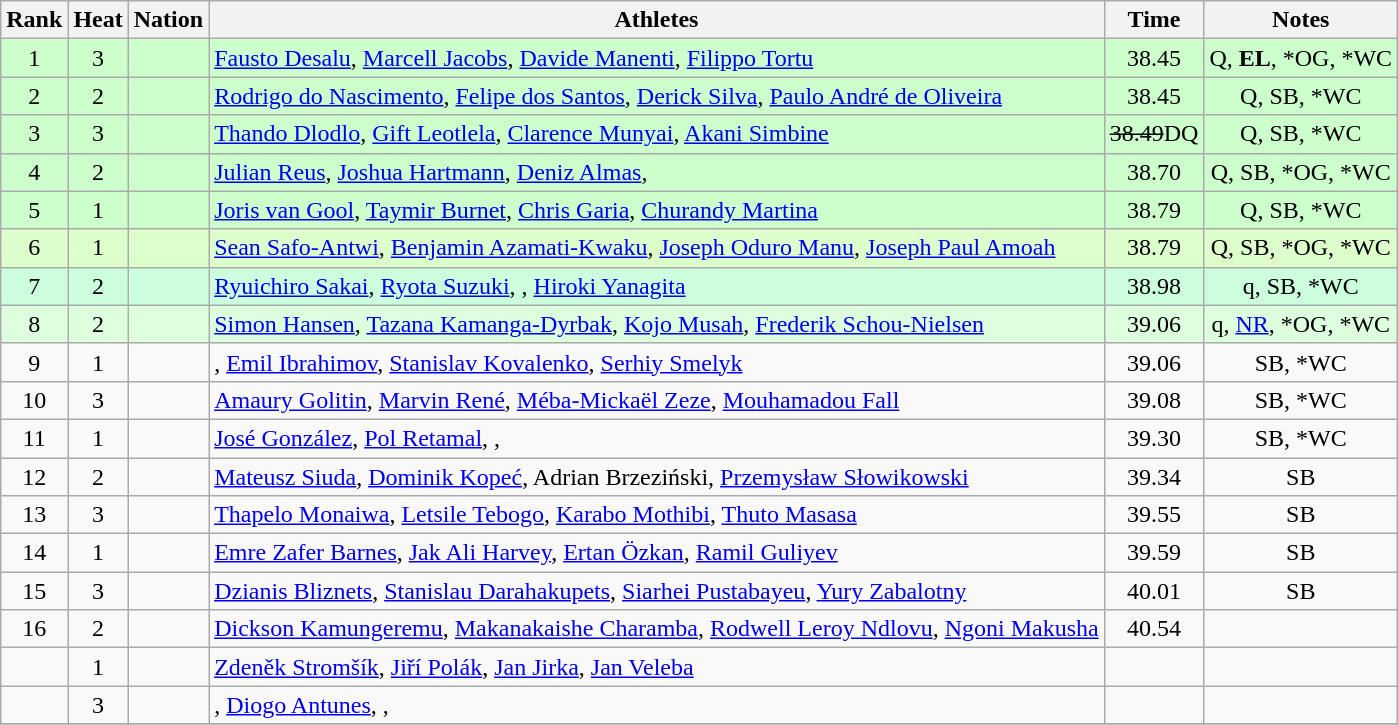<table class="wikitable sortable" style="text-align:center">
<tr>
<th>Rank</th>
<th>Heat</th>
<th>Nation</th>
<th>Athletes</th>
<th>Time</th>
<th>Notes</th>
</tr>
<tr bgcolor=ccffcc>
<td>1</td>
<td>3</td>
<td align=left></td>
<td align=left><a href='#'>Fausto Desalu</a>, <a href='#'>Marcell Jacobs</a>, <a href='#'>Davide Manenti</a>, <a href='#'>Filippo Tortu</a></td>
<td>38.45</td>
<td>Q, <strong>EL</strong>, *OG, *WC</td>
</tr>
<tr bgcolor=ccffcc>
<td>2</td>
<td>2</td>
<td align=left></td>
<td align=left><a href='#'>Rodrigo do Nascimento</a>, <a href='#'>Felipe dos Santos</a>, <a href='#'>Derick Silva</a>, <a href='#'>Paulo André de Oliveira</a></td>
<td>38.45</td>
<td>Q, SB, *WC</td>
</tr>
<tr bgcolor=ccffcc>
<td>3</td>
<td>3</td>
<td align=left></td>
<td align=left><a href='#'>Thando Dlodlo</a>, <a href='#'>Gift Leotlela</a>, <a href='#'>Clarence Munyai</a>, <a href='#'>Akani Simbine</a></td>
<td><s>38.49</s>DQ</td>
<td>Q, SB, *WC</td>
</tr>
<tr bgcolor=ccffcc>
<td>4</td>
<td>2</td>
<td align=left></td>
<td align=left><a href='#'>Julian Reus</a>, <a href='#'>Joshua Hartmann</a>, <a href='#'>Deniz Almas</a>, </td>
<td>38.70</td>
<td>Q, SB, *OG, *WC</td>
</tr>
<tr bgcolor=ccffcc>
<td>5</td>
<td>1</td>
<td align=left></td>
<td align=left><a href='#'>Joris van Gool</a>, <a href='#'>Taymir Burnet</a>, <a href='#'>Chris Garia</a>, <a href='#'>Churandy Martina</a></td>
<td>38.79</td>
<td>Q, SB, *WC</td>
</tr>
<tr bgcolor=ddffcc>
<td>6</td>
<td>1</td>
<td align=left></td>
<td align=left><a href='#'>Sean Safo-Antwi</a>, <a href='#'>Benjamin Azamati-Kwaku</a>, <a href='#'>Joseph Oduro Manu</a>, <a href='#'>Joseph Paul Amoah</a></td>
<td>38.79</td>
<td>Q, SB, *OG, *WC</td>
</tr>
<tr bgcolor=ccffdd>
<td>7</td>
<td>2</td>
<td align=left></td>
<td align=left><a href='#'>Ryuichiro Sakai</a>, <a href='#'>Ryota Suzuki</a>, , <a href='#'>Hiroki Yanagita</a></td>
<td>38.98</td>
<td>q, SB, *WC</td>
</tr>
<tr bgcolor=ddffdd>
<td>8</td>
<td>2</td>
<td align=left></td>
<td align=left><a href='#'>Simon Hansen</a>, <a href='#'>Tazana Kamanga-Dyrbak</a>, <a href='#'>Kojo Musah</a>, <a href='#'>Frederik Schou-Nielsen</a></td>
<td>39.06</td>
<td>q, <a href='#'>NR</a>, *OG, *WC</td>
</tr>
<tr>
<td>9</td>
<td>1</td>
<td align=left></td>
<td align=left>, <a href='#'>Emil Ibrahimov</a>, <a href='#'>Stanislav Kovalenko</a>, <a href='#'>Serhiy Smelyk</a></td>
<td>39.06</td>
<td>SB, *WC</td>
</tr>
<tr>
<td>10</td>
<td>3</td>
<td align=left></td>
<td align=left><a href='#'>Amaury Golitin</a>, <a href='#'>Marvin René</a>, <a href='#'>Méba-Mickaël Zeze</a>, <a href='#'>Mouhamadou Fall</a></td>
<td>39.08</td>
<td>SB, *WC</td>
</tr>
<tr>
<td>11</td>
<td>1</td>
<td align=left></td>
<td align=left><a href='#'>José González</a>, <a href='#'>Pol Retamal</a>, , </td>
<td>39.30</td>
<td>SB, *WC</td>
</tr>
<tr>
<td>12</td>
<td>2</td>
<td align=left></td>
<td align=left><a href='#'>Mateusz Siuda</a>, <a href='#'>Dominik Kopeć</a>, Adrian Brzeziński, <a href='#'>Przemysław Słowikowski</a></td>
<td>39.34</td>
<td>SB</td>
</tr>
<tr>
<td>13</td>
<td>3</td>
<td align=left></td>
<td align=left><a href='#'>Thapelo Monaiwa</a>, <a href='#'>Letsile Tebogo</a>, <a href='#'>Karabo Mothibi</a>, <a href='#'>Thuto Masasa</a></td>
<td>39.55</td>
<td>SB</td>
</tr>
<tr>
<td>14</td>
<td>1</td>
<td align=left></td>
<td align=left><a href='#'>Emre Zafer Barnes</a>, <a href='#'>Jak Ali Harvey</a>, <a href='#'>Ertan Özkan</a>, <a href='#'>Ramil Guliyev</a></td>
<td>39.59</td>
<td>SB</td>
</tr>
<tr>
<td>15</td>
<td>3</td>
<td align=left></td>
<td align=left><a href='#'>Dzianis Bliznets</a>, <a href='#'>Stanislau Darahakupets</a>, <a href='#'>Siarhei Pustabayeu</a>, <a href='#'>Yury Zabalotny</a></td>
<td>40.01</td>
<td>SB</td>
</tr>
<tr>
<td>16</td>
<td>2</td>
<td align=left></td>
<td align=left><a href='#'>Dickson Kamungeremu</a>, <a href='#'>Makanakaishe Charamba</a>, <a href='#'>Rodwell Leroy Ndlovu</a>, <a href='#'>Ngoni Makusha</a></td>
<td>40.54</td>
<td></td>
</tr>
<tr>
<td></td>
<td>1</td>
<td align=left></td>
<td align=left><a href='#'>Zdeněk Stromšík</a>, <a href='#'>Jiří Polák</a>, <a href='#'>Jan Jirka</a>, <a href='#'>Jan Veleba</a></td>
<td></td>
<td></td>
</tr>
<tr>
<td></td>
<td>3</td>
<td align=left></td>
<td align=left>, <a href='#'>Diogo Antunes</a>, , </td>
<td></td>
<td></td>
</tr>
<tr>
</tr>
</table>
